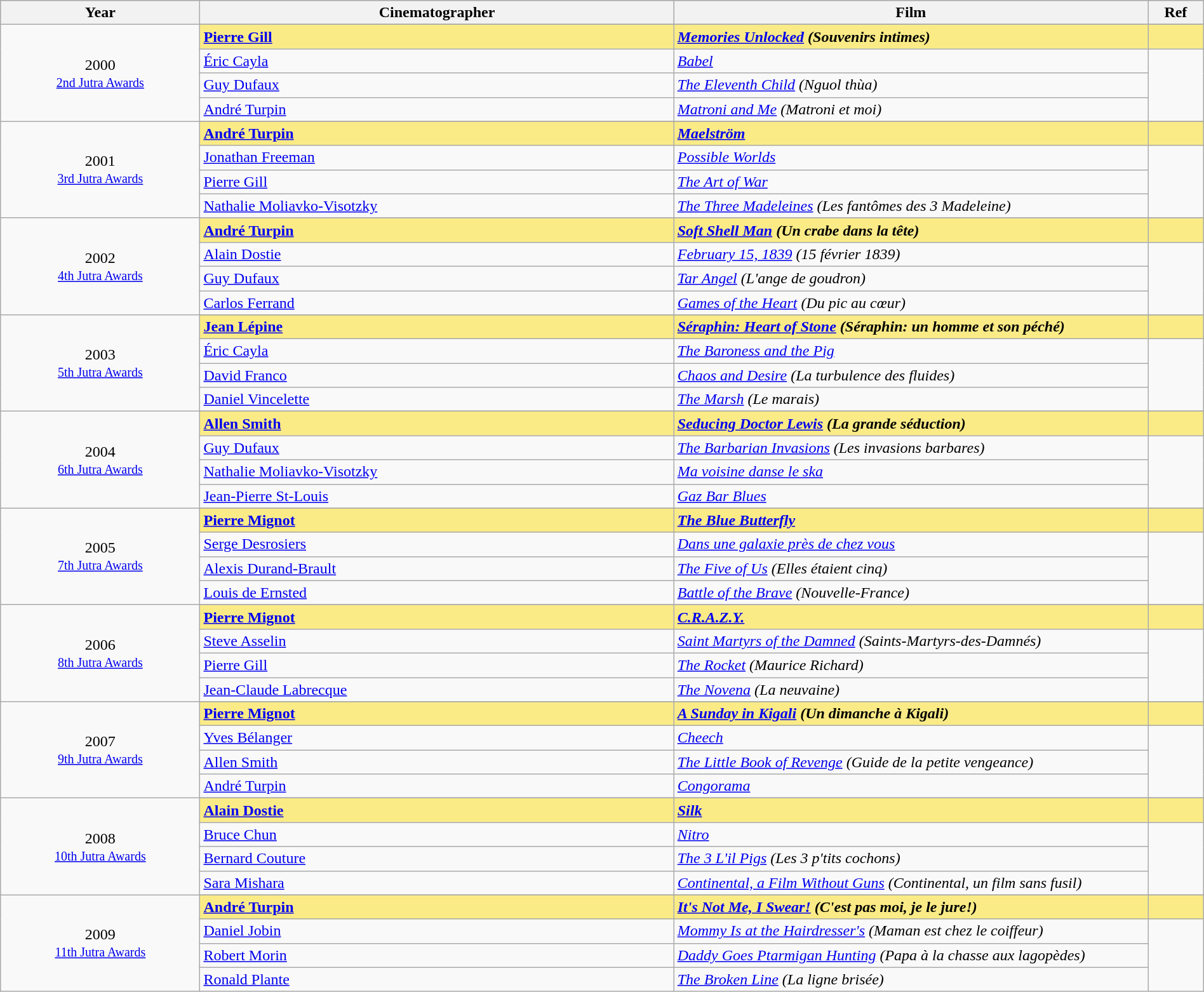<table class="wikitable" style="width:100%;">
<tr style="background:#bebebe;">
<th style="width:8%;">Year</th>
<th style="width:19%;">Cinematographer</th>
<th style="width:19%;">Film</th>
<th style="width:2%;">Ref</th>
</tr>
<tr>
<td rowspan="5" align="center">2000<br> <small><a href='#'>2nd Jutra Awards</a></small></td>
</tr>
<tr style="background:#FAEB86">
<td><strong><a href='#'>Pierre Gill</a></strong></td>
<td><strong><em><a href='#'>Memories Unlocked</a> (Souvenirs intimes)</em></strong></td>
<td></td>
</tr>
<tr>
<td><a href='#'>Éric Cayla</a></td>
<td><em><a href='#'>Babel</a></em></td>
<td rowspan=3></td>
</tr>
<tr>
<td><a href='#'>Guy Dufaux</a></td>
<td><em><a href='#'>The Eleventh Child</a> (Nguol thùa)</em></td>
</tr>
<tr>
<td><a href='#'>André Turpin</a></td>
<td><em><a href='#'>Matroni and Me</a> (Matroni et moi)</em></td>
</tr>
<tr>
<td rowspan="5" align="center">2001<br> <small><a href='#'>3rd Jutra Awards</a></small></td>
</tr>
<tr style="background:#FAEB86">
<td><strong><a href='#'>André Turpin</a></strong></td>
<td><strong><em><a href='#'>Maelström</a></em></strong></td>
<td></td>
</tr>
<tr>
<td><a href='#'>Jonathan Freeman</a></td>
<td><em><a href='#'>Possible Worlds</a></em></td>
<td rowspan=3></td>
</tr>
<tr>
<td><a href='#'>Pierre Gill</a></td>
<td><em><a href='#'>The Art of War</a></em></td>
</tr>
<tr>
<td><a href='#'>Nathalie Moliavko-Visotzky</a></td>
<td><em><a href='#'>The Three Madeleines</a> (Les fantômes des 3 Madeleine)</em></td>
</tr>
<tr>
<td rowspan="5" align="center">2002 <br> <small><a href='#'>4th Jutra Awards</a></small></td>
</tr>
<tr style="background:#FAEB86">
<td><strong><a href='#'>André Turpin</a></strong></td>
<td><strong><em><a href='#'>Soft Shell Man</a> (Un crabe dans la tête)</em></strong></td>
<td></td>
</tr>
<tr>
<td><a href='#'>Alain Dostie</a></td>
<td><em><a href='#'>February 15, 1839</a> (15 février 1839)</em></td>
<td rowspan=3></td>
</tr>
<tr>
<td><a href='#'>Guy Dufaux</a></td>
<td><em><a href='#'>Tar Angel</a> (L'ange de goudron)</em></td>
</tr>
<tr>
<td><a href='#'>Carlos Ferrand</a></td>
<td><em><a href='#'>Games of the Heart</a> (Du pic au cœur)</em></td>
</tr>
<tr>
<td rowspan="5" align="center">2003 <br> <small><a href='#'>5th Jutra Awards</a></small></td>
</tr>
<tr style="background:#FAEB86">
<td><strong><a href='#'>Jean Lépine</a></strong></td>
<td><strong><em><a href='#'>Séraphin: Heart of Stone</a> (Séraphin: un homme et son péché)</em></strong></td>
<td></td>
</tr>
<tr>
<td><a href='#'>Éric Cayla</a></td>
<td><em><a href='#'>The Baroness and the Pig</a></em></td>
<td rowspan=3></td>
</tr>
<tr>
<td><a href='#'>David Franco</a></td>
<td><em><a href='#'>Chaos and Desire</a> (La turbulence des fluides)</em></td>
</tr>
<tr>
<td><a href='#'>Daniel Vincelette</a></td>
<td><em><a href='#'>The Marsh</a> (Le marais)</em></td>
</tr>
<tr>
<td rowspan="5" align="center">2004 <br> <small><a href='#'>6th Jutra Awards</a></small></td>
</tr>
<tr style="background:#FAEB86">
<td><strong><a href='#'>Allen Smith</a></strong></td>
<td><strong><em><a href='#'>Seducing Doctor Lewis</a> (La grande séduction)</em></strong></td>
<td></td>
</tr>
<tr>
<td><a href='#'>Guy Dufaux</a></td>
<td><em><a href='#'>The Barbarian Invasions</a> (Les invasions barbares)</em></td>
<td rowspan=3></td>
</tr>
<tr>
<td><a href='#'>Nathalie Moliavko-Visotzky</a></td>
<td><em><a href='#'>Ma voisine danse le ska</a></em></td>
</tr>
<tr>
<td><a href='#'>Jean-Pierre St-Louis</a></td>
<td><em><a href='#'>Gaz Bar Blues</a></em></td>
</tr>
<tr>
<td rowspan="5" align="center">2005 <br> <small><a href='#'>7th Jutra Awards</a></small></td>
</tr>
<tr style="background:#FAEB86">
<td><strong><a href='#'>Pierre Mignot</a></strong></td>
<td><strong><em><a href='#'>The Blue Butterfly</a></em></strong></td>
<td></td>
</tr>
<tr>
<td><a href='#'>Serge Desrosiers</a></td>
<td><em><a href='#'>Dans une galaxie près de chez vous</a></em></td>
<td rowspan=3></td>
</tr>
<tr>
<td><a href='#'>Alexis Durand-Brault</a></td>
<td><em><a href='#'>The Five of Us</a> (Elles étaient cinq)</em></td>
</tr>
<tr>
<td><a href='#'>Louis de Ernsted</a></td>
<td><em><a href='#'>Battle of the Brave</a> (Nouvelle-France)</em></td>
</tr>
<tr>
<td rowspan="5" align="center">2006 <br> <small><a href='#'>8th Jutra Awards</a></small></td>
</tr>
<tr style="background:#FAEB86">
<td><strong><a href='#'>Pierre Mignot</a></strong></td>
<td><strong><em><a href='#'>C.R.A.Z.Y.</a></em></strong></td>
<td></td>
</tr>
<tr>
<td><a href='#'>Steve Asselin</a></td>
<td><em><a href='#'>Saint Martyrs of the Damned</a> (Saints-Martyrs-des-Damnés)</em></td>
<td rowspan=3></td>
</tr>
<tr>
<td><a href='#'>Pierre Gill</a></td>
<td><em><a href='#'>The Rocket</a> (Maurice Richard)</em></td>
</tr>
<tr>
<td><a href='#'>Jean-Claude Labrecque</a></td>
<td><em><a href='#'>The Novena</a> (La neuvaine)</em></td>
</tr>
<tr>
<td rowspan="5" align="center">2007 <br> <small><a href='#'>9th Jutra Awards</a></small></td>
</tr>
<tr style="background:#FAEB86">
<td><strong><a href='#'>Pierre Mignot</a></strong></td>
<td><strong><em><a href='#'>A Sunday in Kigali</a> (Un dimanche à Kigali)</em></strong></td>
<td></td>
</tr>
<tr>
<td><a href='#'>Yves Bélanger</a></td>
<td><em><a href='#'>Cheech</a></em></td>
<td rowspan=3></td>
</tr>
<tr>
<td><a href='#'>Allen Smith</a></td>
<td><em><a href='#'>The Little Book of Revenge</a> (Guide de la petite vengeance)</em></td>
</tr>
<tr>
<td><a href='#'>André Turpin</a></td>
<td><em><a href='#'>Congorama</a></em></td>
</tr>
<tr>
<td rowspan="5" align="center">2008 <br> <small><a href='#'>10th Jutra Awards</a></small></td>
</tr>
<tr style="background:#FAEB86">
<td><strong><a href='#'>Alain Dostie</a></strong></td>
<td><strong><em><a href='#'>Silk</a></em></strong></td>
<td></td>
</tr>
<tr>
<td><a href='#'>Bruce Chun</a></td>
<td><em><a href='#'>Nitro</a></em></td>
<td rowspan=3></td>
</tr>
<tr>
<td><a href='#'>Bernard Couture</a></td>
<td><em><a href='#'>The 3 L'il Pigs</a> (Les 3 p'tits cochons)</em></td>
</tr>
<tr>
<td><a href='#'>Sara Mishara</a></td>
<td><em><a href='#'>Continental, a Film Without Guns</a> (Continental, un film sans fusil)</em></td>
</tr>
<tr>
<td rowspan="5" align="center">2009 <br> <small><a href='#'>11th Jutra Awards</a></small></td>
</tr>
<tr style="background:#FAEB86">
<td><strong><a href='#'>André Turpin</a></strong></td>
<td><strong><em><a href='#'>It's Not Me, I Swear!</a> (C'est pas moi, je le jure!)</em></strong></td>
<td></td>
</tr>
<tr>
<td><a href='#'>Daniel Jobin</a></td>
<td><em><a href='#'>Mommy Is at the Hairdresser's</a> (Maman est chez le coiffeur)</em></td>
<td rowspan=3></td>
</tr>
<tr>
<td><a href='#'>Robert Morin</a></td>
<td><em><a href='#'>Daddy Goes Ptarmigan Hunting</a> (Papa à la chasse aux lagopèdes)</em></td>
</tr>
<tr>
<td><a href='#'>Ronald Plante</a></td>
<td><em><a href='#'>The Broken Line</a> (La ligne brisée)</em></td>
</tr>
</table>
